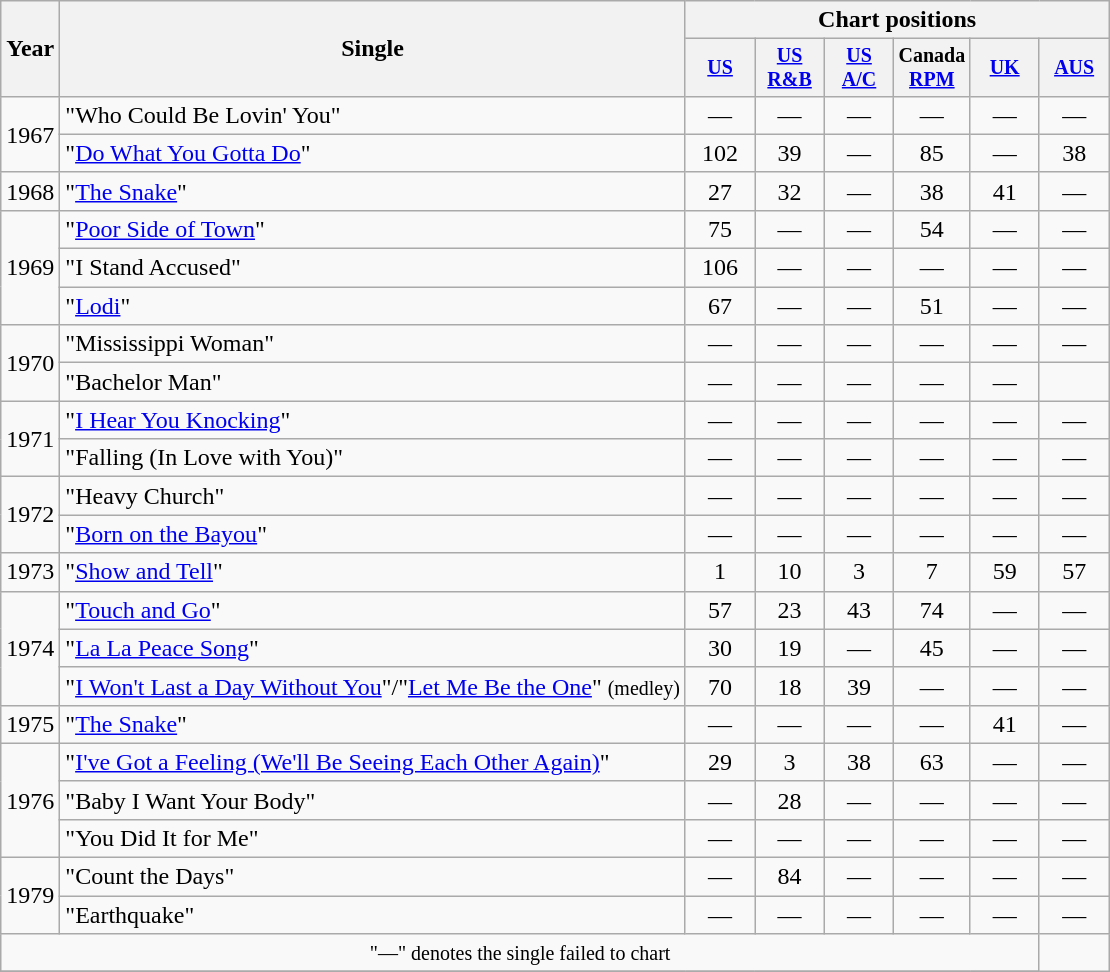<table class="wikitable" style="text-align:center;">
<tr>
<th rowspan="2">Year</th>
<th rowspan="2">Single</th>
<th colspan="6">Chart positions</th>
</tr>
<tr style="font-size:smaller;">
<th width="40"><a href='#'>US</a></th>
<th width="40"><a href='#'>US<br>R&B</a></th>
<th width="40"><a href='#'>US<br>A/C</a></th>
<th width="40">Canada<br><a href='#'>RPM</a></th>
<th width="40"><a href='#'>UK</a></th>
<th width="40"><a href='#'>AUS</a></th>
</tr>
<tr>
<td rowspan="2">1967</td>
<td align="left">"Who Could Be Lovin' You"</td>
<td>—</td>
<td>—</td>
<td>—</td>
<td>—</td>
<td>—</td>
<td>—</td>
</tr>
<tr>
<td align="left">"<a href='#'>Do What You Gotta Do</a>"</td>
<td>102</td>
<td>39</td>
<td>—</td>
<td>85</td>
<td>—</td>
<td>38</td>
</tr>
<tr>
<td rowspan="1">1968</td>
<td align="left">"<a href='#'>The Snake</a>"</td>
<td>27</td>
<td>32</td>
<td>—</td>
<td>38</td>
<td>41</td>
<td>—</td>
</tr>
<tr>
<td rowspan="3">1969</td>
<td align="left">"<a href='#'>Poor Side of Town</a>"</td>
<td>75</td>
<td>—</td>
<td>—</td>
<td>54</td>
<td>—</td>
<td>—</td>
</tr>
<tr>
<td align="left">"I Stand Accused"</td>
<td>106</td>
<td>—</td>
<td>—</td>
<td>—</td>
<td>—</td>
<td>—</td>
</tr>
<tr>
<td align="left">"<a href='#'>Lodi</a>"</td>
<td>67</td>
<td>—</td>
<td>—</td>
<td>51</td>
<td>—</td>
<td>—</td>
</tr>
<tr>
<td rowspan="2">1970</td>
<td align="left">"Mississippi Woman"</td>
<td>—</td>
<td>—</td>
<td>—</td>
<td>—</td>
<td>—</td>
<td>—</td>
</tr>
<tr>
<td align="left">"Bachelor Man"</td>
<td>—</td>
<td>—</td>
<td>—</td>
<td>—</td>
<td>—</td>
</tr>
<tr>
<td rowspan="2">1971</td>
<td align="left">"<a href='#'>I Hear You Knocking</a>"</td>
<td>—</td>
<td>—</td>
<td>—</td>
<td>—</td>
<td>—</td>
<td>—</td>
</tr>
<tr>
<td align="left">"Falling (In Love with You)"</td>
<td>—</td>
<td>—</td>
<td>—</td>
<td>—</td>
<td>—</td>
<td>—</td>
</tr>
<tr>
<td rowspan="2">1972</td>
<td align="left">"Heavy Church"</td>
<td>—</td>
<td>—</td>
<td>—</td>
<td>—</td>
<td>—</td>
<td>—</td>
</tr>
<tr>
<td align="left">"<a href='#'>Born on the Bayou</a>"</td>
<td>—</td>
<td>—</td>
<td>—</td>
<td>—</td>
<td>—</td>
<td>—</td>
</tr>
<tr>
<td rowspan="1">1973</td>
<td align="left">"<a href='#'>Show and Tell</a>"</td>
<td>1</td>
<td>10</td>
<td>3</td>
<td>7</td>
<td>59</td>
<td>57</td>
</tr>
<tr>
<td rowspan="3">1974</td>
<td align="left">"<a href='#'>Touch and Go</a>"</td>
<td>57</td>
<td>23</td>
<td>43</td>
<td>74</td>
<td>—</td>
<td>—</td>
</tr>
<tr>
<td align="left">"<a href='#'>La La Peace Song</a>"</td>
<td>30</td>
<td>19</td>
<td>—</td>
<td>45</td>
<td>—</td>
<td>—</td>
</tr>
<tr>
<td align="left">"<a href='#'>I Won't Last a Day Without You</a>"/"<a href='#'>Let Me Be the One</a>" <small>(medley)</small></td>
<td>70</td>
<td>18</td>
<td>39</td>
<td>—</td>
<td>—</td>
<td>—</td>
</tr>
<tr>
<td rowspan="1">1975</td>
<td align="left">"<a href='#'>The Snake</a>"</td>
<td>—</td>
<td>—</td>
<td>—</td>
<td>—</td>
<td>41</td>
<td>—</td>
</tr>
<tr>
<td rowspan="3">1976</td>
<td align="left">"<a href='#'>I've Got a Feeling (We'll Be Seeing Each Other Again)</a>"</td>
<td>29</td>
<td>3</td>
<td>38</td>
<td>63</td>
<td>—</td>
<td>—</td>
</tr>
<tr>
<td align="left">"Baby I Want Your Body"</td>
<td>—</td>
<td>28</td>
<td>—</td>
<td>—</td>
<td>—</td>
<td>—</td>
</tr>
<tr>
<td align="left">"You Did It for Me"</td>
<td>—</td>
<td>—</td>
<td>—</td>
<td>—</td>
<td>—</td>
<td>—</td>
</tr>
<tr>
<td rowspan="2">1979</td>
<td align="left">"Count the Days"</td>
<td>—</td>
<td>84</td>
<td>—</td>
<td>—</td>
<td>—</td>
<td>—</td>
</tr>
<tr>
<td align="left">"Earthquake"</td>
<td>—</td>
<td>—</td>
<td>—</td>
<td>—</td>
<td>—</td>
<td>—</td>
</tr>
<tr>
<td align="center" colspan="7"><small>"—" denotes the single failed to chart</small></td>
</tr>
<tr>
</tr>
</table>
